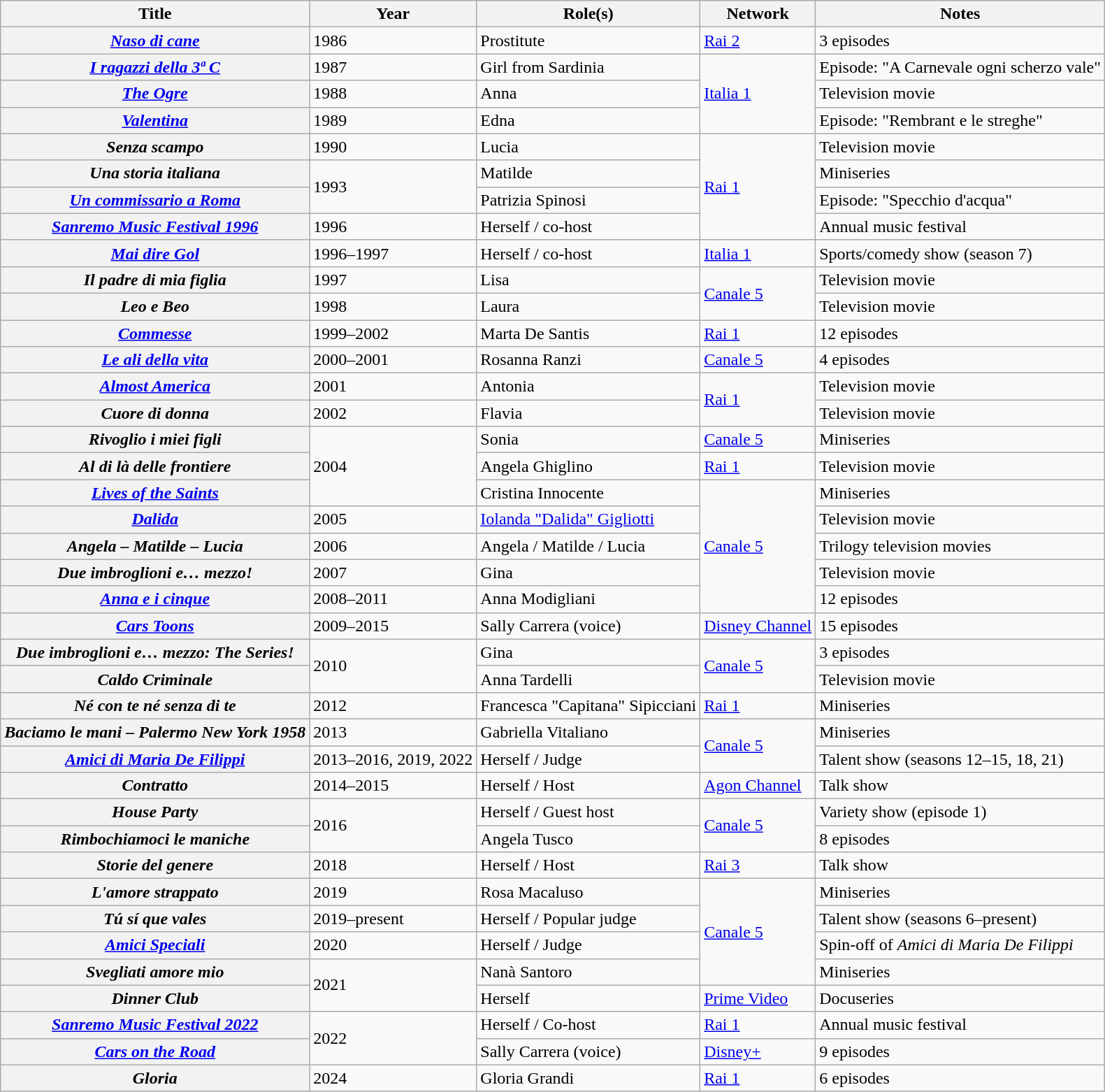<table class="wikitable plainrowheaders sortable">
<tr>
<th scope="col">Title</th>
<th scope="col">Year</th>
<th scope="col">Role(s)</th>
<th scope="col">Network</th>
<th scope="col" class="unsortable">Notes</th>
</tr>
<tr>
<th scope="row"><em><a href='#'>Naso di cane</a></em></th>
<td>1986</td>
<td>Prostitute</td>
<td><a href='#'>Rai 2</a></td>
<td>3 episodes</td>
</tr>
<tr>
<th scope="row"><em><a href='#'>I ragazzi della 3ª C</a></em></th>
<td>1987</td>
<td>Girl from Sardinia</td>
<td rowspan="3"><a href='#'>Italia 1</a></td>
<td>Episode: "A Carnevale ogni scherzo vale"</td>
</tr>
<tr>
<th scope="row"><em><a href='#'>The Ogre</a></em></th>
<td>1988</td>
<td>Anna</td>
<td>Television movie</td>
</tr>
<tr>
<th scope="row"><em><a href='#'>Valentina</a></em></th>
<td>1989</td>
<td>Edna</td>
<td>Episode: "Rembrant e le streghe"</td>
</tr>
<tr>
<th scope="row"><em>Senza scampo</em></th>
<td>1990</td>
<td>Lucia</td>
<td rowspan="4"><a href='#'>Rai 1</a></td>
<td>Television movie</td>
</tr>
<tr>
<th scope="row"><em>Una storia italiana</em></th>
<td rowspan="2">1993</td>
<td>Matilde</td>
<td>Miniseries</td>
</tr>
<tr>
<th scope="row"><em><a href='#'>Un commissario a Roma</a></em></th>
<td>Patrizia Spinosi</td>
<td>Episode: "Specchio d'acqua"</td>
</tr>
<tr>
<th scope="row"><em><a href='#'>Sanremo Music Festival 1996</a></em></th>
<td>1996</td>
<td>Herself / co-host</td>
<td>Annual music festival</td>
</tr>
<tr>
<th scope="row"><em><a href='#'>Mai dire Gol</a></em></th>
<td>1996–1997</td>
<td>Herself / co-host</td>
<td><a href='#'>Italia 1</a></td>
<td>Sports/comedy show (season 7)</td>
</tr>
<tr>
<th scope="row"><em>Il padre di mia figlia</em></th>
<td>1997</td>
<td>Lisa</td>
<td rowspan="2"><a href='#'>Canale 5</a></td>
<td>Television movie</td>
</tr>
<tr>
<th scope="row"><em>Leo e Beo</em></th>
<td>1998</td>
<td>Laura</td>
<td>Television movie</td>
</tr>
<tr>
<th scope="row"><em><a href='#'>Commesse</a></em></th>
<td>1999–2002</td>
<td>Marta De Santis</td>
<td><a href='#'>Rai 1</a></td>
<td>12 episodes</td>
</tr>
<tr>
<th scope="row"><em><a href='#'>Le ali della vita</a></em></th>
<td>2000–2001</td>
<td>Rosanna Ranzi</td>
<td><a href='#'>Canale 5</a></td>
<td>4 episodes</td>
</tr>
<tr>
<th scope="row"><em><a href='#'>Almost America</a></em></th>
<td>2001</td>
<td>Antonia</td>
<td rowspan="2"><a href='#'>Rai 1</a></td>
<td>Television movie</td>
</tr>
<tr>
<th scope="row"><em>Cuore di donna</em></th>
<td>2002</td>
<td>Flavia</td>
<td>Television movie</td>
</tr>
<tr>
<th scope="row"><em>Rivoglio i miei figli</em></th>
<td rowspan="3">2004</td>
<td>Sonia</td>
<td><a href='#'>Canale 5</a></td>
<td>Miniseries</td>
</tr>
<tr>
<th scope="row"><em>Al di là delle frontiere</em></th>
<td>Angela Ghiglino</td>
<td><a href='#'>Rai 1</a></td>
<td>Television movie</td>
</tr>
<tr>
<th scope="row"><em><a href='#'>Lives of the Saints</a></em></th>
<td>Cristina Innocente</td>
<td rowspan="5"><a href='#'>Canale 5</a></td>
<td>Miniseries</td>
</tr>
<tr>
<th scope="row"><em><a href='#'>Dalida</a></em></th>
<td>2005</td>
<td><a href='#'>Iolanda "Dalida" Gigliotti</a></td>
<td>Television movie</td>
</tr>
<tr>
<th scope="row"><em>Angela – Matilde – Lucia</em></th>
<td>2006</td>
<td>Angela / Matilde / Lucia</td>
<td>Trilogy television movies</td>
</tr>
<tr>
<th scope="row"><em>Due imbroglioni e… mezzo!</em></th>
<td>2007</td>
<td>Gina</td>
<td>Television movie</td>
</tr>
<tr>
<th scope="row"><em><a href='#'>Anna e i cinque</a></em></th>
<td>2008–2011</td>
<td>Anna Modigliani</td>
<td>12 episodes</td>
</tr>
<tr>
<th scope="row"><em><a href='#'>Cars Toons</a></em></th>
<td>2009–2015</td>
<td>Sally Carrera (voice)</td>
<td><a href='#'>Disney Channel</a></td>
<td>15 episodes</td>
</tr>
<tr>
<th scope="row"><em>Due imbroglioni e… mezzo: The Series!</em></th>
<td rowspan="2">2010</td>
<td>Gina</td>
<td rowspan="2"><a href='#'>Canale 5</a></td>
<td>3 episodes</td>
</tr>
<tr>
<th scope="row"><em>Caldo Criminale</em></th>
<td>Anna Tardelli</td>
<td>Television movie</td>
</tr>
<tr>
<th scope="row"><em>Né con te né senza di te</em></th>
<td>2012</td>
<td>Francesca "Capitana" Sipicciani</td>
<td><a href='#'>Rai 1</a></td>
<td>Miniseries</td>
</tr>
<tr>
<th scope="row"><em>Baciamo le mani – Palermo New York 1958</em></th>
<td>2013</td>
<td>Gabriella Vitaliano</td>
<td rowspan="2"><a href='#'>Canale 5</a></td>
<td>Miniseries</td>
</tr>
<tr>
<th scope="row"><em><a href='#'>Amici di Maria De Filippi</a></em></th>
<td>2013–2016, 2019, 2022</td>
<td>Herself / Judge</td>
<td>Talent show (seasons 12–15, 18, 21)</td>
</tr>
<tr>
<th scope="row"><em>Contratto</em></th>
<td>2014–2015</td>
<td>Herself / Host</td>
<td><a href='#'>Agon Channel</a></td>
<td>Talk show</td>
</tr>
<tr>
<th scope="row"><em>House Party</em></th>
<td rowspan="2">2016</td>
<td>Herself / Guest host</td>
<td rowspan="2"><a href='#'>Canale 5</a></td>
<td>Variety show (episode 1)</td>
</tr>
<tr>
<th scope="row"><em>Rimbochiamoci le maniche</em></th>
<td>Angela Tusco</td>
<td>8 episodes</td>
</tr>
<tr>
<th scope="row"><em>Storie del genere</em></th>
<td>2018</td>
<td>Herself / Host</td>
<td><a href='#'>Rai 3</a></td>
<td>Talk show</td>
</tr>
<tr>
<th scope="row"><em>L'amore strappato</em></th>
<td>2019</td>
<td>Rosa Macaluso</td>
<td rowspan="4"><a href='#'>Canale 5</a></td>
<td>Miniseries</td>
</tr>
<tr>
<th scope="row"><em>Tú sí que vales</em></th>
<td>2019–present</td>
<td>Herself / Popular judge</td>
<td>Talent show (seasons 6–present)</td>
</tr>
<tr>
<th scope="row"><em><a href='#'>Amici Speciali</a></em></th>
<td>2020</td>
<td>Herself / Judge</td>
<td>Spin-off of <em>Amici di Maria De Filippi</em></td>
</tr>
<tr>
<th scope="row"><em>Svegliati amore mio</em></th>
<td rowspan="2">2021</td>
<td>Nanà Santoro</td>
<td>Miniseries</td>
</tr>
<tr>
<th scope="row"><em>Dinner Club</em></th>
<td>Herself</td>
<td><a href='#'>Prime Video</a></td>
<td>Docuseries</td>
</tr>
<tr>
<th scope="row"><em><a href='#'>Sanremo Music Festival 2022</a></em></th>
<td rowspan="2">2022</td>
<td>Herself / Co-host</td>
<td><a href='#'>Rai 1</a></td>
<td>Annual music festival</td>
</tr>
<tr>
<th scope="row"><em><a href='#'>Cars on the Road</a></em></th>
<td>Sally Carrera (voice)</td>
<td><a href='#'>Disney+</a></td>
<td>9 episodes</td>
</tr>
<tr>
<th scope="row"><em>Gloria</em></th>
<td>2024</td>
<td>Gloria Grandi</td>
<td><a href='#'>Rai 1</a></td>
<td>6 episodes</td>
</tr>
</table>
